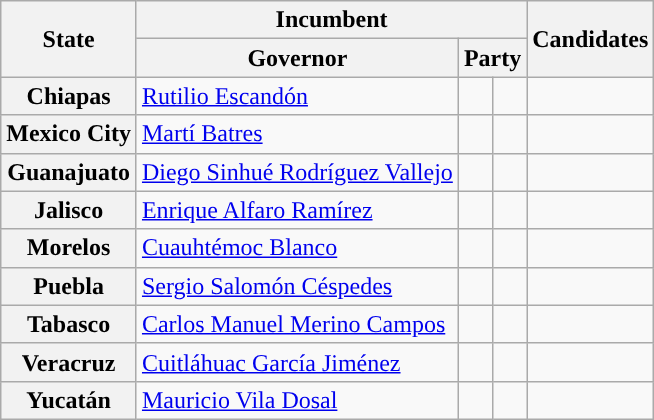<table class="wikitable sortable">
<tr>
<th colspan="1" rowspan="2">State</th>
<th colspan="3">Incumbent</th>
<th rowspan="2">Candidates</th>
</tr>
<tr valign="bottom">
<th>Governor</th>
<th colspan="2">Party</th>
</tr>
<tr>
<th>Chiapas</th>
<td><a href='#'>Rutilio Escandón</a></td>
<td style="background:"></td>
<td></td>
<td nowrap=""></td>
</tr>
<tr>
<th>Mexico City</th>
<td><a href='#'>Martí Batres</a></td>
<td style="background:"></td>
<td></td>
<td></td>
</tr>
<tr>
<th>Guanajuato</th>
<td><a href='#'>Diego Sinhué Rodríguez Vallejo</a></td>
<td style="background:"></td>
<td></td>
<td nowrap=""></td>
</tr>
<tr>
<th>Jalisco</th>
<td><a href='#'>Enrique Alfaro Ramírez</a></td>
<td style="background:"></td>
<td></td>
<td nowrap=""></td>
</tr>
<tr>
<th>Morelos</th>
<td><a href='#'>Cuauhtémoc Blanco</a></td>
<td style="background:"></td>
<td nowrap=""></td>
<td></td>
</tr>
<tr>
<th>Puebla</th>
<td><a href='#'>Sergio Salomón Céspedes</a></td>
<td style="background:"></td>
<td></td>
<td></td>
</tr>
<tr>
<th>Tabasco</th>
<td><a href='#'>Carlos Manuel Merino Campos</a></td>
<td style="background:"></td>
<td></td>
<td></td>
</tr>
<tr>
<th>Veracruz</th>
<td><a href='#'>Cuitláhuac García Jiménez</a></td>
<td style="background:"></td>
<td></td>
<td></td>
</tr>
<tr>
<th>Yucatán</th>
<td><a href='#'>Mauricio Vila Dosal</a></td>
<td style="background:"></td>
<td></td>
<td></td>
</tr>
</table>
